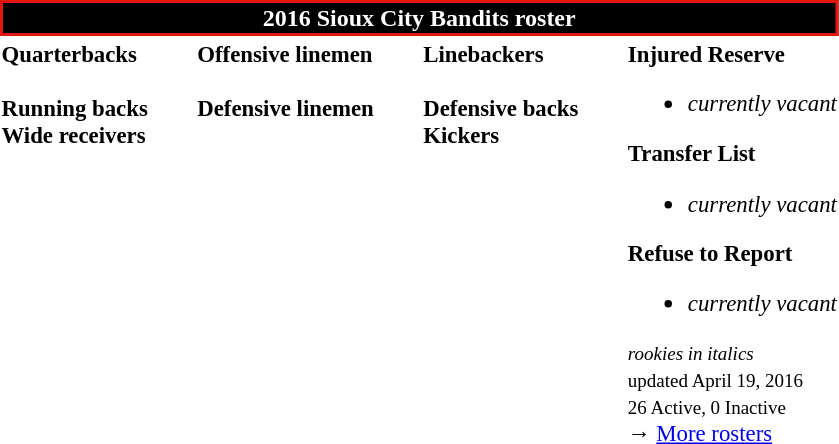<table class="toccolours" style="text-align: left;">
<tr>
<th colspan=7 style="background:#000000; border: 2px solid #E3170D; color:white; text-align:center;"><strong>2016 Sioux City Bandits roster</strong></th>
</tr>
<tr>
<td style="font-size: 95%;vertical-align:top;"><strong>Quarterbacks</strong><br>
<br><strong>Running backs</strong>

<br><strong>Wide receivers</strong>




</td>
<td style="width: 25px;"></td>
<td style="font-size: 95%;vertical-align:top;"><strong>Offensive linemen</strong><br>

<br><strong>Defensive linemen</strong>




</td>
<td style="width: 25px;"></td>
<td style="font-size: 95%;vertical-align:top;"><strong>Linebackers</strong><br><br><strong>Defensive backs</strong>




<br><strong>Kickers</strong>


</td>
<td style="width: 25px;"></td>
<td style="font-size: 95%;vertical-align:top;"><strong>Injured Reserve</strong><br><ul><li><em>currently vacant</em></li></ul><strong>Transfer List</strong><ul><li><em>currently vacant</em></li></ul><strong>Refuse to Report</strong><ul><li><em>currently vacant</em></li></ul><small><em>rookies in italics</em><br> updated April 19, 2016</small><br>
<small>26 Active, 0 Inactive</small><br>→ <a href='#'>More rosters</a></td>
</tr>
<tr>
</tr>
</table>
